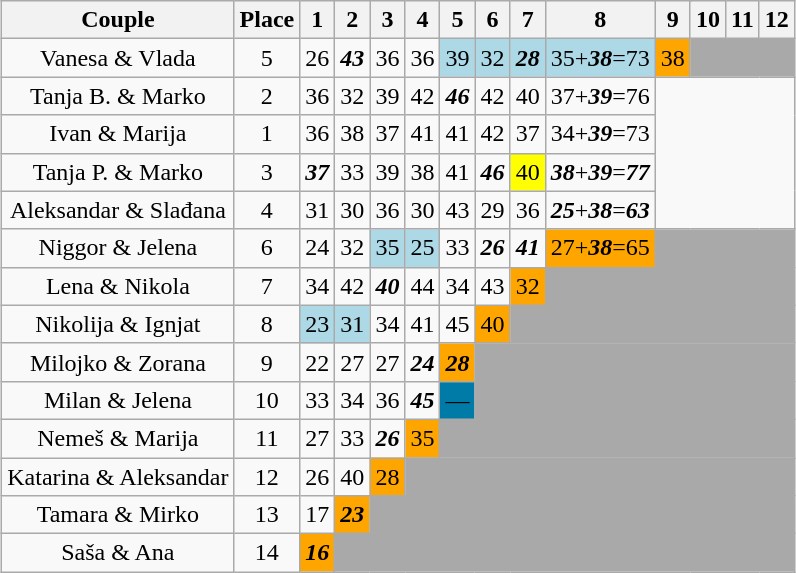<table class="wikitable sortable"  style="margin:auto; text-align:center; white-space:nowrap; width:20%;">
<tr>
<th>Couple</th>
<th>Place</th>
<th>1</th>
<th>2</th>
<th>3</th>
<th>4</th>
<th>5</th>
<th>6</th>
<th>7</th>
<th>8</th>
<th colspan="2">9</th>
<th>10</th>
<th>11</th>
<th>12</th>
</tr>
<tr>
<td>Vanesa & Vlada</td>
<td>5</td>
<td>26</td>
<td><span><strong><em>43</em></strong></span></td>
<td>36</td>
<td>36</td>
<td style="background:lightblue;">39</td>
<td style="background:lightblue;">32</td>
<td style="background:lightblue;"><span><strong><em>28</em></strong></span></td>
<td style="background:lightblue;">35+<span><strong><em>38</em></strong></span>=73</td>
<td style="background:orange;">38</td>
<td style="background:darkgrey;" colspan="4"></td>
</tr>
<tr>
<td>Tanja B. & Marko</td>
<td>2</td>
<td>36</td>
<td>32</td>
<td>39</td>
<td>42</td>
<td><span><strong><em>46</em></strong></span></td>
<td>42</td>
<td>40</td>
<td>37+<span><strong><em>39</em></strong></span>=76</td>
</tr>
<tr>
<td>Ivan & Marija</td>
<td>1</td>
<td>36</td>
<td>38</td>
<td>37</td>
<td>41</td>
<td>41</td>
<td>42</td>
<td>37</td>
<td>34+<span><strong><em>39</em></strong></span>=73</td>
</tr>
<tr>
<td>Tanja P. & Marko</td>
<td>3</td>
<td><span><strong><em>37</em></strong></span></td>
<td>33</td>
<td>39</td>
<td>38</td>
<td>41</td>
<td><span><strong><em>46</em></strong></span></td>
<td style="background:yellow;">40</td>
<td><span><strong><em>38</em></strong></span>+<span><strong><em>39</em></strong></span>=<span><strong><em>77</em></strong></span></td>
</tr>
<tr>
<td>Aleksandar & Slađana</td>
<td>4</td>
<td>31</td>
<td>30</td>
<td>36</td>
<td>30</td>
<td>43</td>
<td>29</td>
<td>36</td>
<td><span><strong><em>25</em></strong></span>+<span><strong><em>38</em></strong></span>=<span><strong><em>63</em></strong></span></td>
</tr>
<tr>
<td>Niggor & Jelena</td>
<td>6</td>
<td>24</td>
<td>32</td>
<td style="background:lightblue;">35</td>
<td style="background:lightblue;">25</td>
<td>33</td>
<td><span><strong><em>26</em></strong></span></td>
<td><span><strong><em>41</em></strong></span></td>
<td style="background:orange;">27+<span><strong><em>38</em></strong></span>=65</td>
<td style="background:darkgrey;" colspan="6"></td>
</tr>
<tr>
<td>Lena & Nikola</td>
<td>7</td>
<td>34</td>
<td>42</td>
<td><span><strong><em>40</em></strong></span></td>
<td>44</td>
<td>34</td>
<td>43</td>
<td style="background:orange;">32</td>
<td style="background:darkgrey;" colspan="7"></td>
</tr>
<tr>
<td>Nikolija & Ignjat</td>
<td>8</td>
<td style="background:lightblue;">23</td>
<td style="background:lightblue;">31</td>
<td>34</td>
<td>41</td>
<td>45</td>
<td style="background:orange;">40</td>
<td style="background:darkgrey;" colspan="7"></td>
</tr>
<tr>
<td>Milojko & Zorana</td>
<td>9</td>
<td>22</td>
<td>27</td>
<td>27</td>
<td><span><strong><em>24</em></strong></span></td>
<td style="background:orange;"><span><strong><em>28</em></strong></span></td>
<td style="background:darkgrey;" colspan="8"></td>
</tr>
<tr>
<td>Milan & Jelena</td>
<td>10</td>
<td>33</td>
<td>34</td>
<td>36</td>
<td><span><strong><em>45</em></strong></span></td>
<td style="background:#007BA7;">—</td>
<td style="background:darkgrey;" colspan="9"></td>
</tr>
<tr>
<td>Nemeš & Marija</td>
<td>11</td>
<td>27</td>
<td>33</td>
<td><span><strong><em>26</em></strong></span></td>
<td style="background:orange;">35</td>
<td style="background:darkgrey;" colspan="9"></td>
</tr>
<tr>
<td>Katarina & Aleksandar</td>
<td>12</td>
<td>26</td>
<td>40</td>
<td style="background:orange;">28</td>
<td style="background:darkgrey;" colspan="10"></td>
</tr>
<tr>
<td>Tamara & Mirko</td>
<td>13</td>
<td>17</td>
<td style="background:orange;"><span><strong><em>23</em></strong></span></td>
<td style="background:darkgrey;" colspan="11"></td>
</tr>
<tr>
<td>Saša & Ana</td>
<td>14</td>
<td style="background:orange;"><span><strong><em>16</em></strong></span></td>
<td style="background:darkgrey;" colspan="12"></td>
</tr>
</table>
